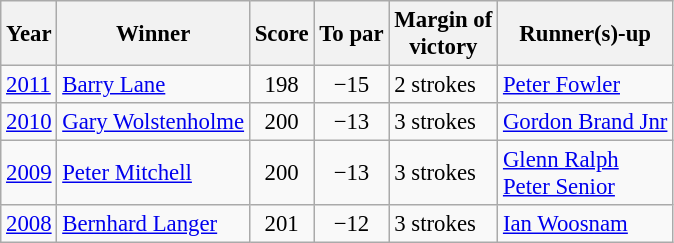<table class="wikitable" style="font-size:95%">
<tr>
<th>Year</th>
<th>Winner</th>
<th>Score</th>
<th>To par</th>
<th>Margin of<br>victory</th>
<th>Runner(s)-up</th>
</tr>
<tr>
<td><a href='#'>2011</a></td>
<td> <a href='#'>Barry Lane</a></td>
<td align=center>198</td>
<td align=center>−15</td>
<td>2 strokes</td>
<td> <a href='#'>Peter Fowler</a></td>
</tr>
<tr>
<td><a href='#'>2010</a></td>
<td> <a href='#'>Gary Wolstenholme</a></td>
<td align=center>200</td>
<td align=center>−13</td>
<td>3 strokes</td>
<td> <a href='#'>Gordon Brand Jnr</a></td>
</tr>
<tr>
<td><a href='#'>2009</a></td>
<td> <a href='#'>Peter Mitchell</a></td>
<td align=center>200</td>
<td align=center>−13</td>
<td>3 strokes</td>
<td> <a href='#'>Glenn Ralph</a><br> <a href='#'>Peter Senior</a></td>
</tr>
<tr>
<td><a href='#'>2008</a></td>
<td> <a href='#'>Bernhard Langer</a></td>
<td align=center>201</td>
<td align=center>−12</td>
<td>3 strokes</td>
<td> <a href='#'>Ian Woosnam</a></td>
</tr>
</table>
